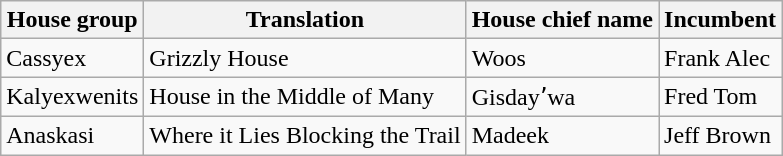<table class="wikitable">
<tr>
<th>House group</th>
<th>Translation</th>
<th>House chief name</th>
<th>Incumbent</th>
</tr>
<tr>
<td>Cassyex</td>
<td>Grizzly House</td>
<td>Woos</td>
<td>Frank Alec</td>
</tr>
<tr>
<td>Kalyexwenits</td>
<td>House in the Middle of Many</td>
<td>Gisdayʼwa</td>
<td>Fred Tom</td>
</tr>
<tr>
<td>Anaskasi</td>
<td>Where it Lies Blocking the Trail</td>
<td>Madeek</td>
<td>Jeff Brown</td>
</tr>
</table>
